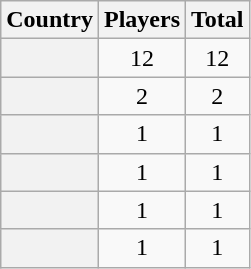<table class="sortable wikitable plainrowheaders">
<tr>
<th scope="col">Country</th>
<th scope="col">Players</th>
<th scope="col">Total</th>
</tr>
<tr>
<th scope="row"></th>
<td align="center">12</td>
<td align="center">12</td>
</tr>
<tr>
<th scope="row"></th>
<td align="center">2</td>
<td align="center">2</td>
</tr>
<tr>
<th scope="row"></th>
<td align="center">1</td>
<td align="center">1</td>
</tr>
<tr>
<th scope="row"></th>
<td align="center">1</td>
<td align="center">1</td>
</tr>
<tr>
<th scope="row"></th>
<td align="center">1</td>
<td align="center">1</td>
</tr>
<tr>
<th scope="row"></th>
<td align="center">1</td>
<td align="center">1</td>
</tr>
</table>
